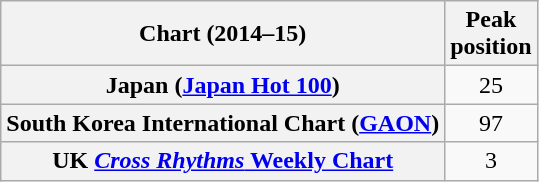<table class="wikitable sortable plainrowheaders" style="text-align:center">
<tr>
<th scope="col">Chart (2014–15)</th>
<th scope="col">Peak<br> position</th>
</tr>
<tr>
<th scope="row">Japan (<a href='#'>Japan Hot 100</a>)</th>
<td>25</td>
</tr>
<tr>
<th scope="row">South Korea International Chart (<a href='#'>GAON</a>)</th>
<td>97</td>
</tr>
<tr>
<th scope="row">UK <a href='#'><em> Cross Rhythms</em> Weekly Chart</a></th>
<td>3</td>
</tr>
</table>
